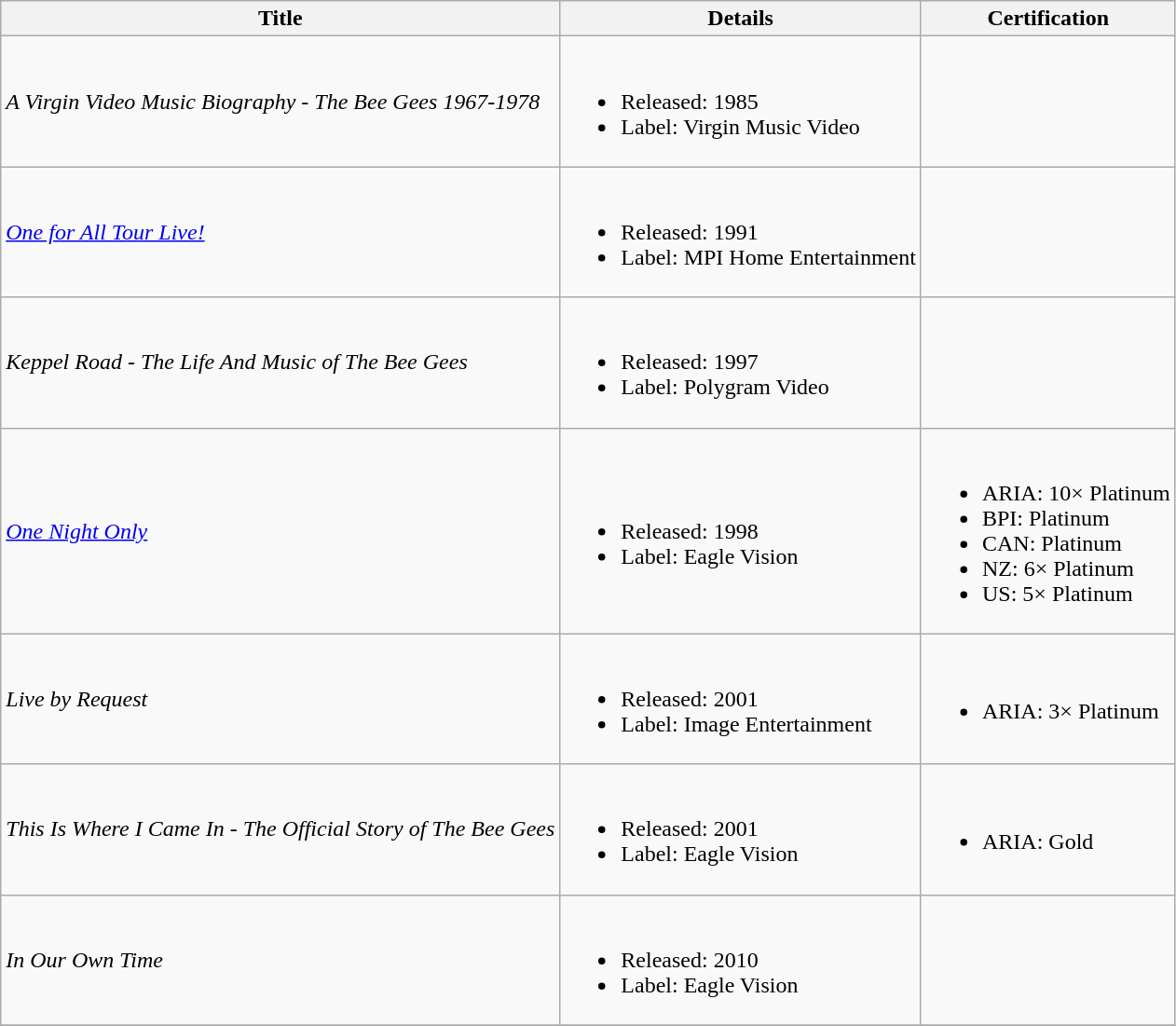<table class="wikitable">
<tr>
<th>Title</th>
<th>Details</th>
<th>Certification</th>
</tr>
<tr>
<td scope="row"><em>A Virgin Video Music Biography - The Bee Gees 1967-1978</em></td>
<td><br><ul><li>Released: 1985</li><li>Label: Virgin Music Video</li></ul></td>
<td></td>
</tr>
<tr>
<td scope="row"><em><a href='#'>One for All Tour Live!</a></em></td>
<td><br><ul><li>Released: 1991</li><li>Label: MPI Home Entertainment</li></ul></td>
<td></td>
</tr>
<tr>
<td scope="row"><em>Keppel Road - The Life And Music of The Bee Gees</em></td>
<td><br><ul><li>Released: 1997</li><li>Label: Polygram Video</li></ul></td>
<td></td>
</tr>
<tr>
<td scope="row"><em><a href='#'>One Night Only</a></em></td>
<td><br><ul><li>Released: 1998</li><li>Label: Eagle Vision</li></ul></td>
<td><br><ul><li>ARIA: 10× Platinum</li><li>BPI: Platinum</li><li>CAN: Platinum</li><li>NZ: 6× Platinum</li><li>US: 5× Platinum</li></ul></td>
</tr>
<tr>
<td scope="row"><em>Live by Request</em></td>
<td><br><ul><li>Released: 2001</li><li>Label: Image Entertainment</li></ul></td>
<td><br><ul><li>ARIA: 3× Platinum</li></ul></td>
</tr>
<tr>
<td scope="row"><em>This Is Where I Came In - The Official Story of The Bee Gees</em></td>
<td><br><ul><li>Released: 2001</li><li>Label: Eagle Vision</li></ul></td>
<td><br><ul><li>ARIA: Gold</li></ul></td>
</tr>
<tr>
<td scope="row"><em>In Our Own Time</em></td>
<td><br><ul><li>Released: 2010</li><li>Label: Eagle Vision</li></ul></td>
<td></td>
</tr>
<tr>
</tr>
</table>
